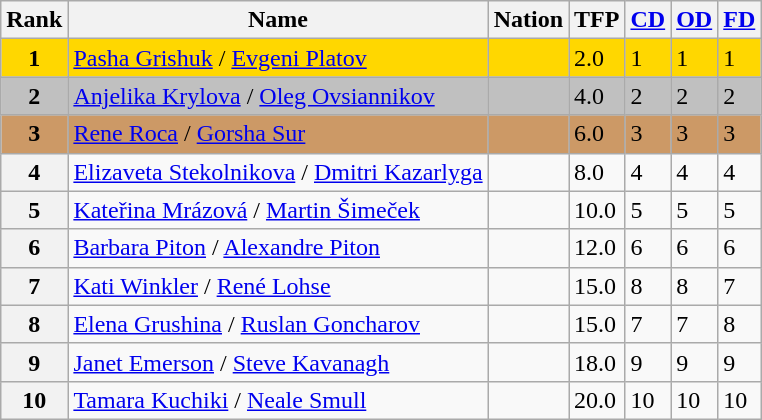<table class="wikitable sortable">
<tr>
<th>Rank</th>
<th>Name</th>
<th>Nation</th>
<th>TFP</th>
<th><a href='#'>CD</a></th>
<th><a href='#'>OD</a></th>
<th><a href='#'>FD</a></th>
</tr>
<tr bgcolor="gold">
<td align="center"><strong>1</strong></td>
<td><a href='#'>Pasha Grishuk</a> / <a href='#'>Evgeni Platov</a></td>
<td></td>
<td>2.0</td>
<td>1</td>
<td>1</td>
<td>1</td>
</tr>
<tr bgcolor="silver">
<td align="center"><strong>2</strong></td>
<td><a href='#'>Anjelika Krylova</a> / <a href='#'>Oleg Ovsiannikov</a></td>
<td></td>
<td>4.0</td>
<td>2</td>
<td>2</td>
<td>2</td>
</tr>
<tr bgcolor="cc9966">
<td align="center"><strong>3</strong></td>
<td><a href='#'>Rene Roca</a> / <a href='#'>Gorsha Sur</a></td>
<td></td>
<td>6.0</td>
<td>3</td>
<td>3</td>
<td>3</td>
</tr>
<tr>
<th>4</th>
<td><a href='#'>Elizaveta Stekolnikova</a> / <a href='#'>Dmitri Kazarlyga</a></td>
<td></td>
<td>8.0</td>
<td>4</td>
<td>4</td>
<td>4</td>
</tr>
<tr>
<th>5</th>
<td><a href='#'>Kateřina Mrázová</a> / <a href='#'>Martin Šimeček</a></td>
<td></td>
<td>10.0</td>
<td>5</td>
<td>5</td>
<td>5</td>
</tr>
<tr>
<th>6</th>
<td><a href='#'>Barbara Piton</a> / <a href='#'>Alexandre Piton</a></td>
<td></td>
<td>12.0</td>
<td>6</td>
<td>6</td>
<td>6</td>
</tr>
<tr>
<th>7</th>
<td><a href='#'>Kati Winkler</a> / <a href='#'>René Lohse</a></td>
<td></td>
<td>15.0</td>
<td>8</td>
<td>8</td>
<td>7</td>
</tr>
<tr>
<th>8</th>
<td><a href='#'>Elena Grushina</a> / <a href='#'>Ruslan Goncharov</a></td>
<td></td>
<td>15.0</td>
<td>7</td>
<td>7</td>
<td>8</td>
</tr>
<tr>
<th>9</th>
<td><a href='#'>Janet Emerson</a> / <a href='#'>Steve Kavanagh</a></td>
<td></td>
<td>18.0</td>
<td>9</td>
<td>9</td>
<td>9</td>
</tr>
<tr>
<th>10</th>
<td><a href='#'>Tamara Kuchiki</a> / <a href='#'>Neale Smull</a></td>
<td></td>
<td>20.0</td>
<td>10</td>
<td>10</td>
<td>10</td>
</tr>
</table>
